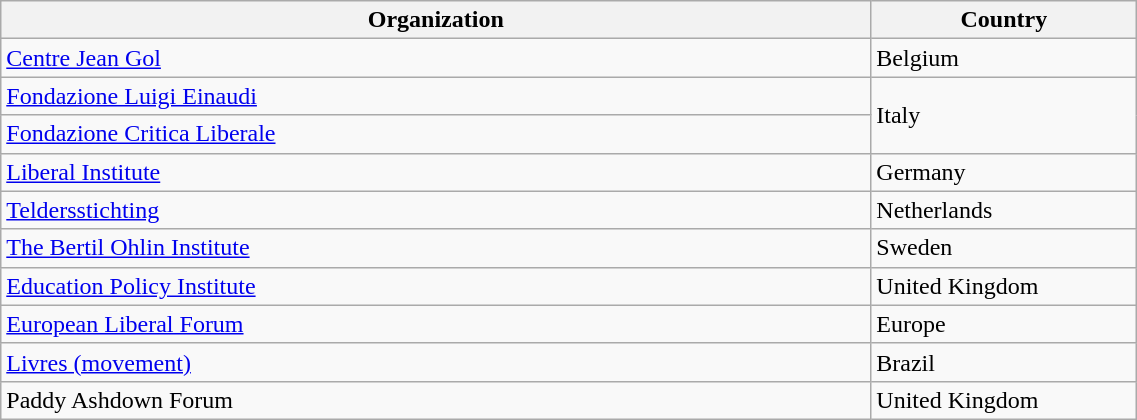<table class="wikitable sortable" style="width: 60%;">
<tr>
<th>Organization</th>
<th width="170px">Country</th>
</tr>
<tr>
<td><a href='#'>Centre Jean Gol</a></td>
<td>Belgium</td>
</tr>
<tr>
<td><a href='#'>Fondazione Luigi Einaudi</a></td>
<td rowspan="2">Italy</td>
</tr>
<tr>
<td><a href='#'>Fondazione Critica Liberale</a></td>
</tr>
<tr>
<td><a href='#'>Liberal Institute</a></td>
<td>Germany</td>
</tr>
<tr>
<td><a href='#'>Teldersstichting</a></td>
<td>Netherlands</td>
</tr>
<tr>
<td><a href='#'>The Bertil Ohlin Institute</a></td>
<td>Sweden</td>
</tr>
<tr>
<td><a href='#'>Education Policy Institute</a></td>
<td>United Kingdom</td>
</tr>
<tr>
<td><a href='#'>European Liberal Forum</a></td>
<td>Europe</td>
</tr>
<tr>
<td><a href='#'>Livres (movement)</a></td>
<td>Brazil</td>
</tr>
<tr>
<td>Paddy Ashdown Forum</td>
<td>United Kingdom</td>
</tr>
</table>
